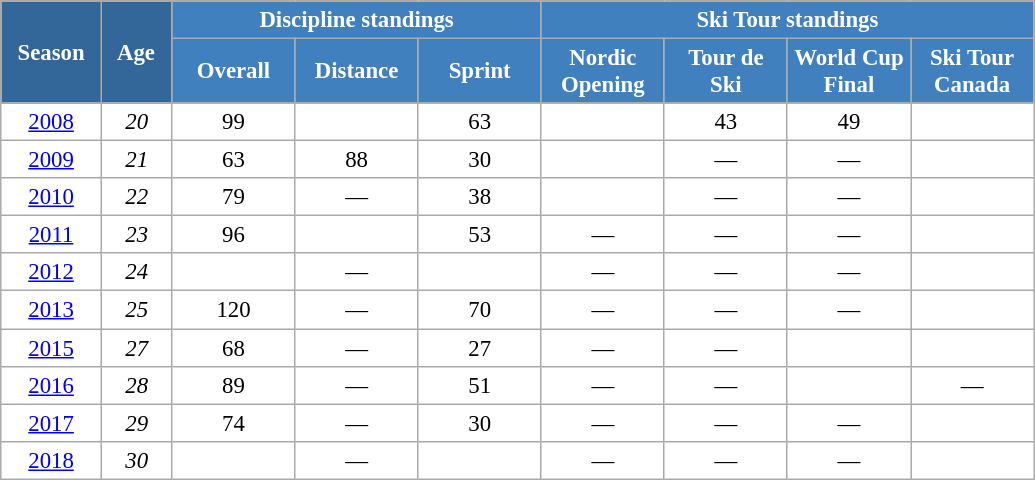<table class="wikitable" style="font-size:95%; text-align:center; border:grey solid 1px; border-collapse:collapse; background:#ffffff;">
<tr>
<th style="background-color:#369; color:white; width:60px;" rowspan="2"> Season </th>
<th style="background-color:#369; color:white; width:40px;" rowspan="2"> Age </th>
<th style="background-color:#4180be; color:white;" colspan="3">Discipline standings</th>
<th style="background-color:#4180be; color:white;" colspan="4">Ski Tour standings</th>
</tr>
<tr>
<th style="background-color:#4180be; color:white; width:75px;">Overall</th>
<th style="background-color:#4180be; color:white; width:75px;">Distance</th>
<th style="background-color:#4180be; color:white; width:75px;">Sprint</th>
<th style="background-color:#4180be; color:white; width:75px;">Nordic<br>Opening</th>
<th style="background-color:#4180be; color:white; width:75px;">Tour de<br>Ski</th>
<th style="background-color:#4180be; color:white; width:75px;">World Cup<br>Final</th>
<th style="background-color:#4180be; color:white; width:75px;">Ski Tour<br>Canada</th>
</tr>
<tr>
<td><a href='#'>2008</a></td>
<td><em>20</em></td>
<td>99</td>
<td></td>
<td>63</td>
<td></td>
<td>43</td>
<td>49</td>
<td></td>
</tr>
<tr>
<td><a href='#'>2009</a></td>
<td><em>21</em></td>
<td>63</td>
<td>88</td>
<td>30</td>
<td></td>
<td>—</td>
<td>—</td>
<td></td>
</tr>
<tr>
<td><a href='#'>2010</a></td>
<td><em>22</em></td>
<td>79</td>
<td>—</td>
<td>38</td>
<td></td>
<td>—</td>
<td>—</td>
<td></td>
</tr>
<tr>
<td><a href='#'>2011</a></td>
<td><em>23</em></td>
<td>96</td>
<td></td>
<td>53</td>
<td>—</td>
<td>—</td>
<td>—</td>
<td></td>
</tr>
<tr>
<td><a href='#'>2012</a></td>
<td><em>24</em></td>
<td></td>
<td>—</td>
<td></td>
<td>—</td>
<td>—</td>
<td>—</td>
<td></td>
</tr>
<tr>
<td><a href='#'>2013</a></td>
<td><em>25</em></td>
<td>120</td>
<td>—</td>
<td>70</td>
<td>—</td>
<td>—</td>
<td>—</td>
<td></td>
</tr>
<tr>
<td><a href='#'>2015</a></td>
<td><em>27</em></td>
<td>68</td>
<td>—</td>
<td>27</td>
<td>—</td>
<td>—</td>
<td></td>
<td></td>
</tr>
<tr>
<td><a href='#'>2016</a></td>
<td><em>28</em></td>
<td>89</td>
<td>—</td>
<td>51</td>
<td>—</td>
<td>—</td>
<td></td>
<td>—</td>
</tr>
<tr>
<td><a href='#'>2017</a></td>
<td><em>29</em></td>
<td>74</td>
<td>—</td>
<td>30</td>
<td>—</td>
<td>—</td>
<td>—</td>
<td></td>
</tr>
<tr>
<td><a href='#'>2018</a></td>
<td><em>30</em></td>
<td></td>
<td>—</td>
<td></td>
<td>—</td>
<td>—</td>
<td>—</td>
<td></td>
</tr>
</table>
